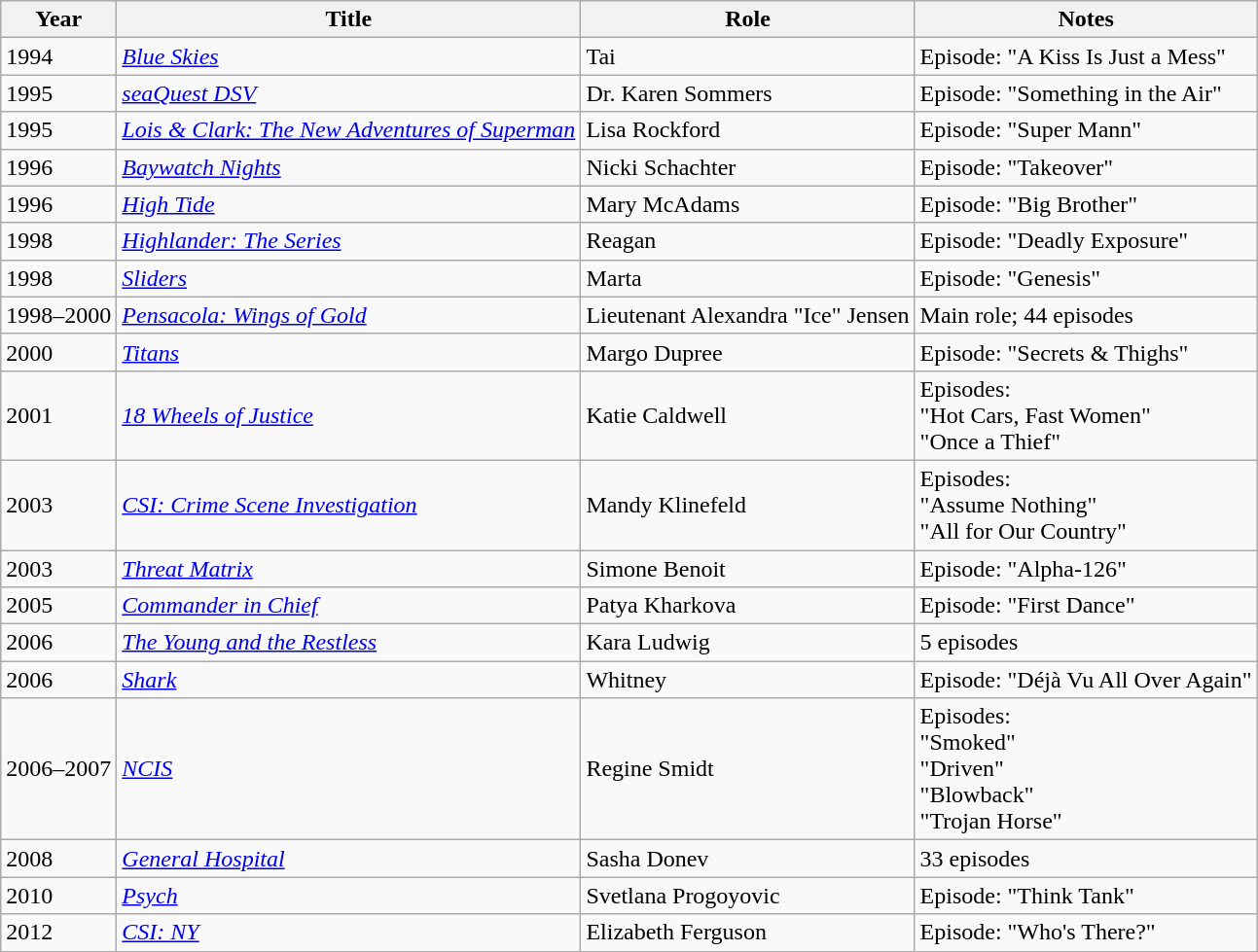<table class="wikitable sortable">
<tr>
<th>Year</th>
<th>Title</th>
<th>Role</th>
<th class="unsortable">Notes</th>
</tr>
<tr>
<td>1994</td>
<td><em><a href='#'>Blue Skies</a></em></td>
<td>Tai</td>
<td>Episode: "A Kiss Is Just a Mess"</td>
</tr>
<tr>
<td>1995</td>
<td><em><a href='#'>seaQuest DSV</a></em></td>
<td>Dr. Karen Sommers</td>
<td>Episode: "Something in the Air"</td>
</tr>
<tr>
<td>1995</td>
<td><em><a href='#'>Lois & Clark: The New Adventures of Superman</a></em></td>
<td>Lisa Rockford</td>
<td>Episode: "Super Mann"</td>
</tr>
<tr>
<td>1996</td>
<td><em><a href='#'>Baywatch Nights</a></em></td>
<td>Nicki Schachter</td>
<td>Episode: "Takeover"</td>
</tr>
<tr>
<td>1996</td>
<td><em><a href='#'>High Tide</a></em></td>
<td>Mary McAdams</td>
<td>Episode: "Big Brother"</td>
</tr>
<tr>
<td>1998</td>
<td><em><a href='#'>Highlander: The Series</a></em></td>
<td>Reagan</td>
<td>Episode: "Deadly Exposure"</td>
</tr>
<tr>
<td>1998</td>
<td><em><a href='#'>Sliders</a></em></td>
<td>Marta</td>
<td>Episode: "Genesis"</td>
</tr>
<tr>
<td>1998–2000</td>
<td><em><a href='#'>Pensacola: Wings of Gold</a></em></td>
<td>Lieutenant Alexandra "Ice" Jensen</td>
<td>Main role; 44 episodes</td>
</tr>
<tr>
<td>2000</td>
<td><em><a href='#'>Titans</a></em></td>
<td>Margo Dupree</td>
<td>Episode: "Secrets & Thighs"</td>
</tr>
<tr>
<td>2001</td>
<td><em><a href='#'>18 Wheels of Justice</a></em></td>
<td>Katie Caldwell</td>
<td>Episodes:<br>"Hot Cars, Fast Women"<br>"Once a Thief"</td>
</tr>
<tr>
<td>2003</td>
<td><em><a href='#'>CSI: Crime Scene Investigation</a></em></td>
<td>Mandy Klinefeld</td>
<td>Episodes:<br>"Assume Nothing"<br>"All for Our Country"</td>
</tr>
<tr>
<td>2003</td>
<td><em><a href='#'>Threat Matrix</a></em></td>
<td>Simone Benoit</td>
<td>Episode: "Alpha-126"</td>
</tr>
<tr>
<td>2005</td>
<td><em><a href='#'>Commander in Chief</a></em></td>
<td>Patya Kharkova</td>
<td>Episode: "First Dance"</td>
</tr>
<tr>
<td>2006</td>
<td><em><a href='#'>The Young and the Restless</a></em></td>
<td>Kara Ludwig</td>
<td>5 episodes</td>
</tr>
<tr>
<td>2006</td>
<td><em><a href='#'>Shark</a></em></td>
<td>Whitney</td>
<td>Episode: "Déjà Vu All Over Again"</td>
</tr>
<tr>
<td>2006–2007</td>
<td><em><a href='#'>NCIS</a></em></td>
<td>Regine Smidt</td>
<td>Episodes:<br>"Smoked"<br>"Driven"<br>"Blowback"<br>"Trojan Horse"</td>
</tr>
<tr>
<td>2008</td>
<td><em><a href='#'>General Hospital</a></em></td>
<td>Sasha Donev</td>
<td>33 episodes</td>
</tr>
<tr>
<td>2010</td>
<td><em><a href='#'>Psych</a></em></td>
<td>Svetlana Progoyovic</td>
<td>Episode: "Think Tank"</td>
</tr>
<tr>
<td>2012</td>
<td><em><a href='#'>CSI: NY</a></em></td>
<td>Elizabeth Ferguson</td>
<td>Episode: "Who's There?"</td>
</tr>
</table>
